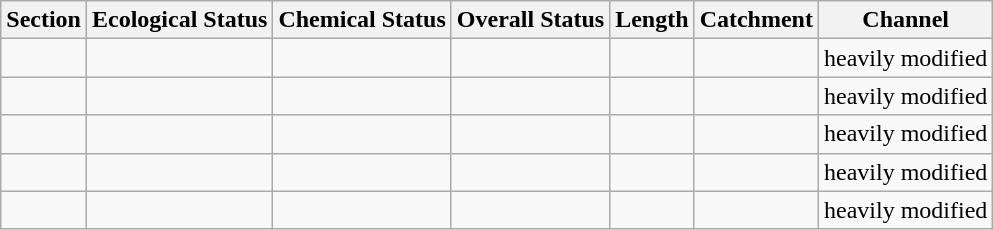<table class="wikitable">
<tr>
<th>Section</th>
<th>Ecological Status</th>
<th>Chemical Status</th>
<th>Overall Status</th>
<th>Length</th>
<th>Catchment</th>
<th>Channel</th>
</tr>
<tr>
<td></td>
<td></td>
<td></td>
<td></td>
<td></td>
<td></td>
<td>heavily modified</td>
</tr>
<tr>
<td></td>
<td></td>
<td></td>
<td></td>
<td></td>
<td></td>
<td>heavily modified</td>
</tr>
<tr>
<td></td>
<td></td>
<td></td>
<td></td>
<td></td>
<td></td>
<td>heavily modified</td>
</tr>
<tr>
<td></td>
<td></td>
<td></td>
<td></td>
<td></td>
<td></td>
<td>heavily modified</td>
</tr>
<tr>
<td></td>
<td></td>
<td></td>
<td></td>
<td></td>
<td></td>
<td>heavily modified</td>
</tr>
</table>
